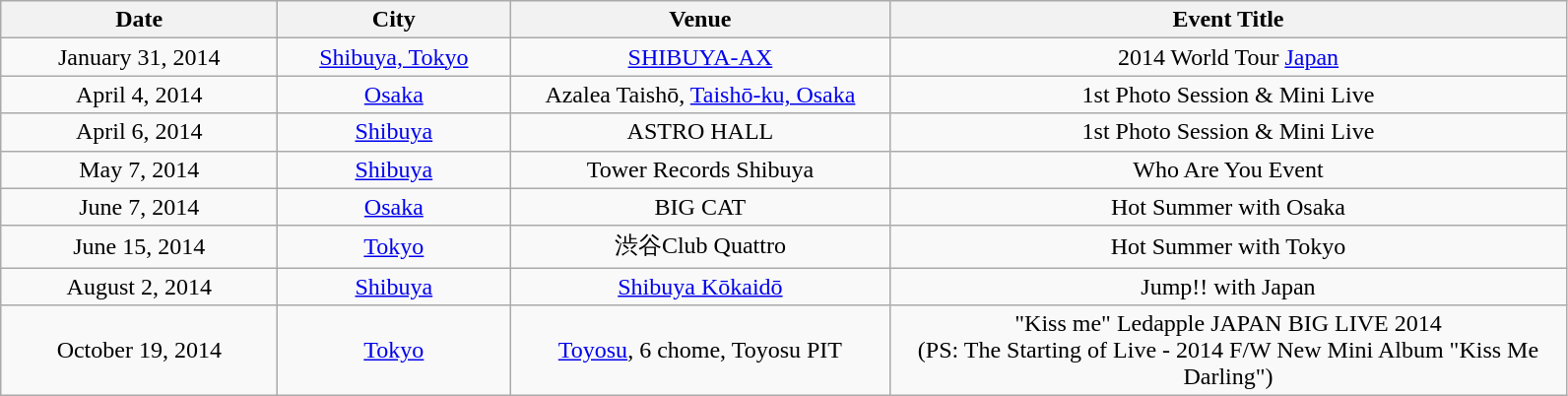<table class="wikitable" style="text-align:center;">
<tr>
<th width="180">Date</th>
<th width="150">City</th>
<th width="250">Venue</th>
<th width="450">Event Title</th>
</tr>
<tr>
<td>January 31, 2014</td>
<td><a href='#'>Shibuya, Tokyo</a></td>
<td><a href='#'>SHIBUYA-AX</a></td>
<td>2014 World Tour <a href='#'>Japan</a></td>
</tr>
<tr>
<td>April 4, 2014</td>
<td><a href='#'>Osaka</a></td>
<td>Azalea Taishō, <a href='#'>Taishō-ku, Osaka</a></td>
<td>1st Photo Session & Mini Live</td>
</tr>
<tr>
<td>April 6, 2014</td>
<td><a href='#'>Shibuya</a></td>
<td>ASTRO HALL</td>
<td>1st Photo Session & Mini Live</td>
</tr>
<tr>
<td>May 7, 2014</td>
<td><a href='#'>Shibuya</a></td>
<td>Tower Records Shibuya</td>
<td>Who Are You Event</td>
</tr>
<tr>
<td>June 7, 2014</td>
<td><a href='#'>Osaka</a></td>
<td>BIG CAT</td>
<td>Hot Summer with Osaka</td>
</tr>
<tr>
<td>June 15, 2014</td>
<td><a href='#'>Tokyo</a></td>
<td>渋谷Club Quattro</td>
<td>Hot Summer with Tokyo</td>
</tr>
<tr>
<td>August 2, 2014</td>
<td><a href='#'>Shibuya</a></td>
<td><a href='#'>Shibuya Kōkaidō</a></td>
<td>Jump!! with Japan</td>
</tr>
<tr>
<td>October 19, 2014</td>
<td><a href='#'>Tokyo</a></td>
<td><a href='#'>Toyosu</a>, 6 chome, Toyosu PIT</td>
<td>"Kiss me" Ledapple JAPAN BIG LIVE 2014<br>(PS: The Starting of Live - 2014 F/W New Mini Album "Kiss Me Darling")</td>
</tr>
</table>
